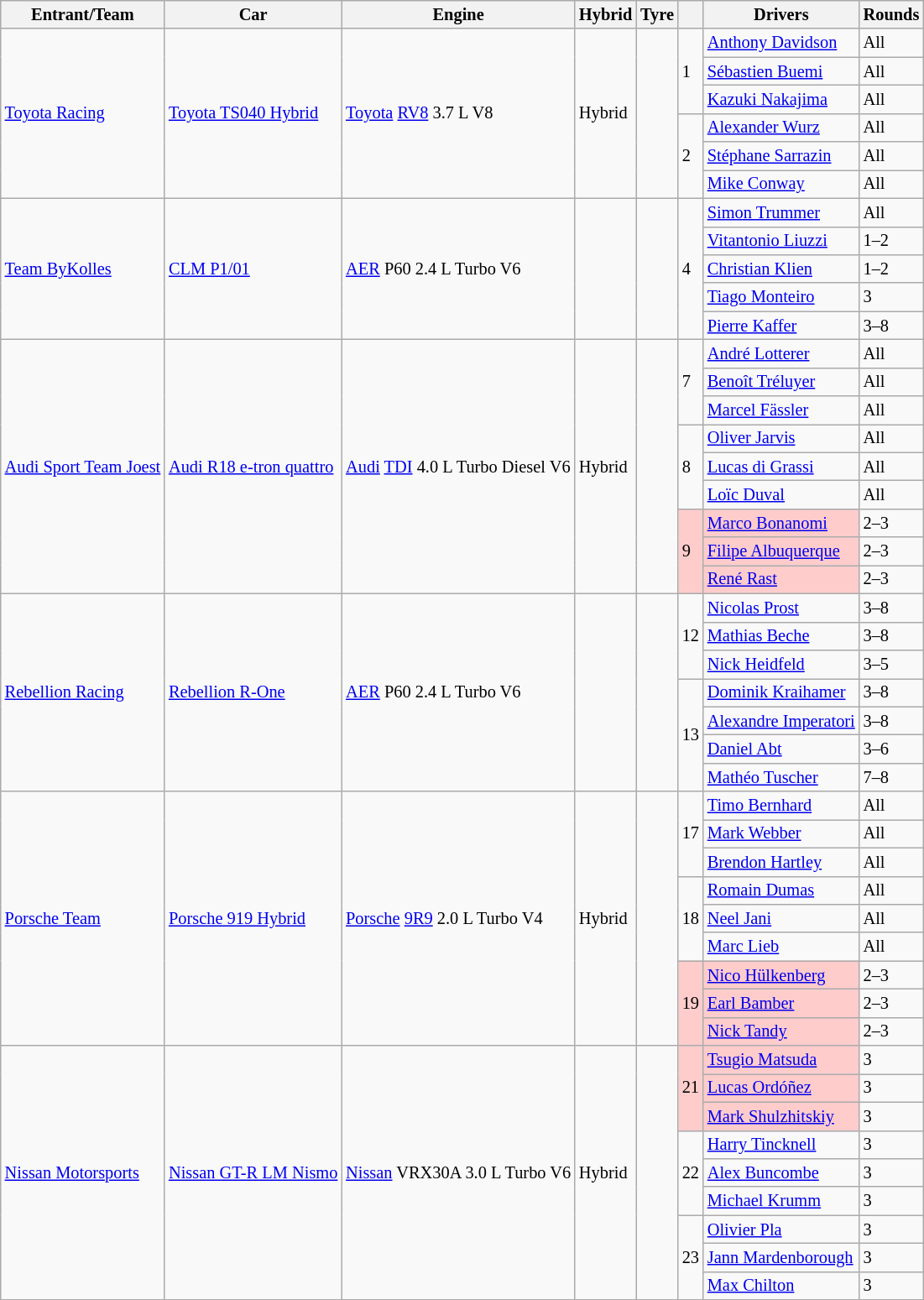<table class="wikitable" style="font-size: 85%">
<tr>
<th>Entrant/Team</th>
<th>Car</th>
<th>Engine</th>
<th>Hybrid</th>
<th>Tyre</th>
<th></th>
<th>Drivers</th>
<th>Rounds</th>
</tr>
<tr>
<td rowspan=6> <a href='#'>Toyota Racing</a></td>
<td rowspan=6><a href='#'>Toyota TS040 Hybrid</a></td>
<td rowspan=6><a href='#'>Toyota</a> <a href='#'>RV8</a> 3.7 L V8</td>
<td rowspan=6>Hybrid</td>
<td rowspan=6></td>
<td rowspan=3>1</td>
<td> <a href='#'>Anthony Davidson</a></td>
<td>All</td>
</tr>
<tr>
<td> <a href='#'>Sébastien Buemi</a></td>
<td>All</td>
</tr>
<tr>
<td> <a href='#'>Kazuki Nakajima</a></td>
<td>All</td>
</tr>
<tr>
<td rowspan=3>2</td>
<td> <a href='#'>Alexander Wurz</a></td>
<td>All</td>
</tr>
<tr>
<td> <a href='#'>Stéphane Sarrazin</a></td>
<td>All</td>
</tr>
<tr>
<td> <a href='#'>Mike Conway</a></td>
<td>All</td>
</tr>
<tr>
<td rowspan=5> <a href='#'>Team ByKolles</a></td>
<td rowspan=5><a href='#'>CLM P1/01</a></td>
<td rowspan=5><a href='#'>AER</a> P60 2.4 L Turbo V6</td>
<td rowspan=5></td>
<td rowspan=5></td>
<td rowspan=5>4</td>
<td> <a href='#'>Simon Trummer</a></td>
<td>All</td>
</tr>
<tr>
<td> <a href='#'>Vitantonio Liuzzi</a></td>
<td>1–2</td>
</tr>
<tr>
<td> <a href='#'>Christian Klien</a></td>
<td>1–2</td>
</tr>
<tr>
<td> <a href='#'>Tiago Monteiro</a></td>
<td>3</td>
</tr>
<tr>
<td> <a href='#'>Pierre Kaffer</a></td>
<td>3–8</td>
</tr>
<tr>
<td rowspan=9> <a href='#'>Audi Sport Team Joest</a></td>
<td rowspan=9><a href='#'>Audi R18 e-tron quattro</a></td>
<td rowspan=9><a href='#'>Audi</a> <a href='#'>TDI</a> 4.0 L Turbo Diesel V6</td>
<td rowspan=9>Hybrid</td>
<td rowspan=9></td>
<td rowspan=3>7</td>
<td> <a href='#'>André Lotterer</a></td>
<td>All</td>
</tr>
<tr>
<td> <a href='#'>Benoît Tréluyer</a></td>
<td>All</td>
</tr>
<tr>
<td> <a href='#'>Marcel Fässler</a></td>
<td>All</td>
</tr>
<tr>
<td rowspan=3>8</td>
<td> <a href='#'>Oliver Jarvis</a></td>
<td>All</td>
</tr>
<tr>
<td> <a href='#'>Lucas di Grassi</a></td>
<td>All</td>
</tr>
<tr>
<td> <a href='#'>Loïc Duval</a></td>
<td>All</td>
</tr>
<tr>
<td rowspan=3 style="background-color: #ffcccc">9</td>
<td style="background-color: #ffcccc"> <a href='#'>Marco Bonanomi</a></td>
<td>2–3</td>
</tr>
<tr>
<td style="background-color: #ffcccc"> <a href='#'>Filipe Albuquerque</a></td>
<td>2–3</td>
</tr>
<tr>
<td style="background-color: #ffcccc"> <a href='#'>René Rast</a></td>
<td>2–3</td>
</tr>
<tr>
<td rowspan=7> <a href='#'>Rebellion Racing</a></td>
<td rowspan=7><a href='#'>Rebellion R-One</a></td>
<td rowspan=7><a href='#'>AER</a> P60 2.4 L Turbo V6</td>
<td rowspan=7></td>
<td rowspan=7></td>
<td rowspan=3>12</td>
<td> <a href='#'>Nicolas Prost</a></td>
<td>3–8</td>
</tr>
<tr>
<td> <a href='#'>Mathias Beche</a></td>
<td>3–8</td>
</tr>
<tr>
<td> <a href='#'>Nick Heidfeld</a></td>
<td>3–5</td>
</tr>
<tr>
<td rowspan=4>13</td>
<td> <a href='#'>Dominik Kraihamer</a></td>
<td>3–8</td>
</tr>
<tr>
<td> <a href='#'>Alexandre Imperatori</a></td>
<td>3–8</td>
</tr>
<tr>
<td> <a href='#'>Daniel Abt</a></td>
<td>3–6</td>
</tr>
<tr>
<td> <a href='#'>Mathéo Tuscher</a></td>
<td>7–8</td>
</tr>
<tr>
<td rowspan=9> <a href='#'>Porsche Team</a></td>
<td rowspan=9><a href='#'>Porsche 919 Hybrid</a></td>
<td rowspan=9><a href='#'>Porsche</a> <a href='#'>9R9</a> 2.0 L Turbo V4</td>
<td rowspan=9>Hybrid</td>
<td rowspan=9></td>
<td rowspan=3>17</td>
<td> <a href='#'>Timo Bernhard</a></td>
<td>All</td>
</tr>
<tr>
<td> <a href='#'>Mark Webber</a></td>
<td>All</td>
</tr>
<tr>
<td> <a href='#'>Brendon Hartley</a></td>
<td>All</td>
</tr>
<tr>
<td rowspan=3>18</td>
<td> <a href='#'>Romain Dumas</a></td>
<td>All</td>
</tr>
<tr>
<td> <a href='#'>Neel Jani</a></td>
<td>All</td>
</tr>
<tr>
<td> <a href='#'>Marc Lieb</a></td>
<td>All</td>
</tr>
<tr>
<td rowspan=3 style="background-color: #ffcccc">19</td>
<td style="background-color: #ffcccc"> <a href='#'>Nico Hülkenberg</a></td>
<td>2–3</td>
</tr>
<tr>
<td style="background-color: #ffcccc"> <a href='#'>Earl Bamber</a></td>
<td>2–3</td>
</tr>
<tr>
<td style="background-color: #ffcccc"> <a href='#'>Nick Tandy</a></td>
<td>2–3</td>
</tr>
<tr>
<td rowspan=9> <a href='#'>Nissan Motorsports</a></td>
<td rowspan=9><a href='#'>Nissan GT-R LM Nismo</a></td>
<td rowspan=9><a href='#'>Nissan</a> VRX30A 3.0 L Turbo V6</td>
<td rowspan=9>Hybrid</td>
<td rowspan=9></td>
<td rowspan=3 style="background-color: #ffcccc">21</td>
<td style="background-color: #ffcccc"> <a href='#'>Tsugio Matsuda</a></td>
<td>3</td>
</tr>
<tr>
<td style="background-color: #ffcccc"> <a href='#'>Lucas Ordóñez</a></td>
<td>3</td>
</tr>
<tr>
<td style="background-color: #ffcccc"> <a href='#'>Mark Shulzhitskiy</a></td>
<td>3</td>
</tr>
<tr>
<td rowspan=3>22</td>
<td> <a href='#'>Harry Tincknell</a></td>
<td>3</td>
</tr>
<tr>
<td> <a href='#'>Alex Buncombe</a></td>
<td>3</td>
</tr>
<tr>
<td> <a href='#'>Michael Krumm</a></td>
<td>3</td>
</tr>
<tr>
<td rowspan=3>23</td>
<td> <a href='#'>Olivier Pla</a></td>
<td>3</td>
</tr>
<tr>
<td> <a href='#'>Jann Mardenborough</a></td>
<td>3</td>
</tr>
<tr>
<td> <a href='#'>Max Chilton</a></td>
<td>3</td>
</tr>
</table>
